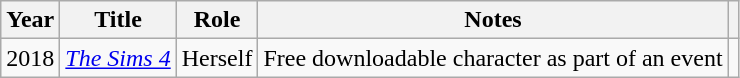<table class="wikitable">
<tr>
<th>Year</th>
<th>Title</th>
<th>Role</th>
<th>Notes</th>
<th></th>
</tr>
<tr>
<td>2018</td>
<td><em><a href='#'>The Sims 4</a></em></td>
<td>Herself</td>
<td>Free downloadable character as part of an event</td>
<td></td>
</tr>
</table>
